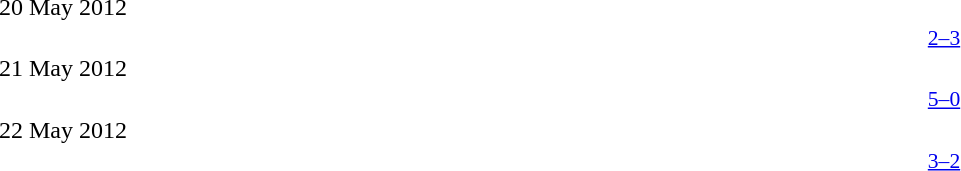<table style="width:100%;" cellspacing="1">
<tr>
<th width=25%></th>
<th width=10%></th>
<th width=25%></th>
</tr>
<tr>
<td>20 May 2012</td>
</tr>
<tr style=font-size:90%>
<td align=right></td>
<td align=center><a href='#'>2–3</a></td>
<td></td>
</tr>
<tr>
<td>21 May 2012</td>
</tr>
<tr style=font-size:90%>
<td align=right></td>
<td align=center><a href='#'>5–0</a></td>
<td></td>
</tr>
<tr>
<td>22 May 2012</td>
</tr>
<tr style=font-size:90%>
<td align=right></td>
<td align=center><a href='#'>3–2</a></td>
<td></td>
</tr>
</table>
